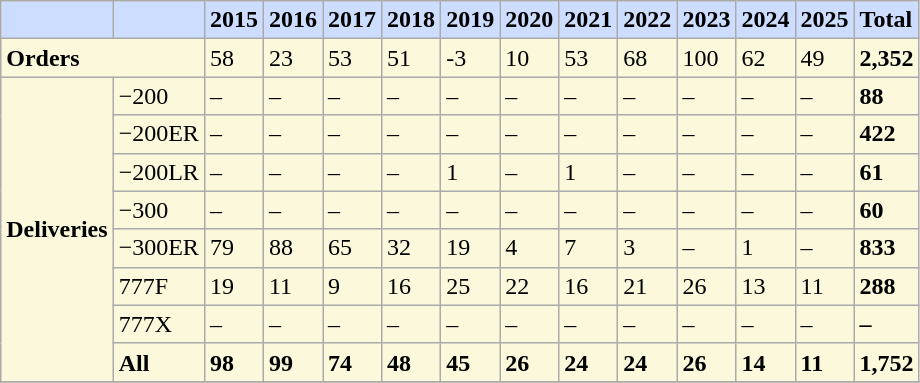<table class="wikitable" style="margin:1em 1em 1em 300; border:1px #aaa solid;  background:#fbf8db;">
<tr style="font-weight:bold; background:#ccddff; padding:0.4em;">
<td></td>
<td></td>
<td>2015</td>
<td>2016</td>
<td>2017</td>
<td>2018</td>
<td>2019</td>
<td>2020</td>
<td>2021</td>
<td>2022</td>
<td>2023</td>
<td>2024</td>
<td>2025</td>
<td>Total</td>
</tr>
<tr>
<td colspan="2"><strong>Orders</strong></td>
<td>58</td>
<td>23</td>
<td>53</td>
<td>51</td>
<td>-3</td>
<td>10</td>
<td>53</td>
<td>68</td>
<td>100</td>
<td>62</td>
<td>49</td>
<td><strong>2,352</strong></td>
</tr>
<tr>
<td rowspan="8"><strong>Deliveries</strong></td>
<td>−200</td>
<td>–</td>
<td>–</td>
<td>–</td>
<td>–</td>
<td>–</td>
<td>–</td>
<td>–</td>
<td>–</td>
<td>–</td>
<td>–</td>
<td>–</td>
<td><strong>88</strong></td>
</tr>
<tr>
<td>−200ER</td>
<td>–</td>
<td>–</td>
<td>–</td>
<td>–</td>
<td>–</td>
<td>–</td>
<td>–</td>
<td>–</td>
<td>–</td>
<td>–</td>
<td>–</td>
<td><strong>422</strong></td>
</tr>
<tr>
<td>−200LR</td>
<td>–</td>
<td>–</td>
<td>–</td>
<td>–</td>
<td>1</td>
<td>–</td>
<td>1</td>
<td>–</td>
<td>–</td>
<td>–</td>
<td>–</td>
<td><strong>61</strong></td>
</tr>
<tr>
<td>−300</td>
<td>–</td>
<td>–</td>
<td>–</td>
<td>–</td>
<td>–</td>
<td>–</td>
<td>–</td>
<td>–</td>
<td>–</td>
<td>–</td>
<td>–</td>
<td><strong>60</strong></td>
</tr>
<tr>
<td>−300ER</td>
<td>79</td>
<td>88</td>
<td>65</td>
<td>32</td>
<td>19</td>
<td>4</td>
<td>7</td>
<td>3</td>
<td>–</td>
<td>1</td>
<td>–</td>
<td><strong>833</strong></td>
</tr>
<tr>
<td>777F</td>
<td>19</td>
<td>11</td>
<td>9</td>
<td>16</td>
<td>25</td>
<td>22</td>
<td>16</td>
<td>21</td>
<td>26</td>
<td>13</td>
<td>11</td>
<td><strong>288</strong></td>
</tr>
<tr>
<td>777X</td>
<td>–</td>
<td>–</td>
<td>–</td>
<td>–</td>
<td>–</td>
<td>–</td>
<td>–</td>
<td>–</td>
<td>–</td>
<td>–</td>
<td>–</td>
<td><strong>–</strong></td>
</tr>
<tr>
<td><strong>All</strong></td>
<td><strong>98</strong></td>
<td><strong>99</strong></td>
<td><strong>74</strong></td>
<td><strong>48</strong></td>
<td><strong>45</strong></td>
<td><strong>26</strong></td>
<td><strong>24</strong></td>
<td><strong>24</strong></td>
<td><strong>26</strong></td>
<td><strong>14</strong></td>
<td><strong>11</strong></td>
<td><strong>1,752</strong></td>
</tr>
<tr>
</tr>
</table>
